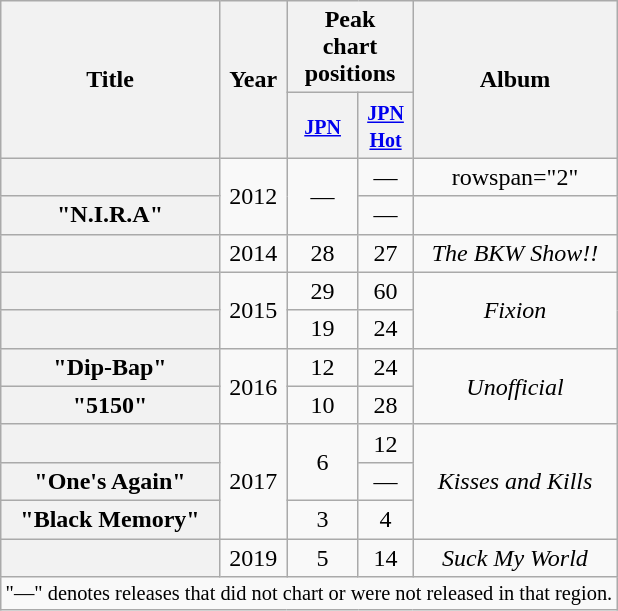<table class="wikitable plainrowheaders" style="text-align:center;">
<tr>
<th scope="col" rowspan="2">Title</th>
<th scope="col" rowspan="2">Year</th>
<th scope="col" colspan="2">Peak <br> chart <br> positions</th>
<th scope="col" rowspan="2">Album</th>
</tr>
<tr>
<th scope="col" style="width:2.5em;"><small><a href='#'>JPN</a></small><br></th>
<th scope="col"><small><a href='#'>JPN<br>Hot</a></small><br></th>
</tr>
<tr>
<th scope="row"></th>
<td rowspan="2">2012</td>
<td rowspan="2">—</td>
<td>—</td>
<td>rowspan="2" </td>
</tr>
<tr>
<th scope="row">"N.I.R.A"</th>
<td>—</td>
</tr>
<tr>
<th scope="row"></th>
<td>2014</td>
<td>28</td>
<td>27</td>
<td><em>The BKW Show!!</em></td>
</tr>
<tr>
<th scope="row"></th>
<td rowspan="2">2015</td>
<td>29</td>
<td>60</td>
<td rowspan="2"><em>Fixion</em></td>
</tr>
<tr>
<th scope="row"></th>
<td>19</td>
<td>24</td>
</tr>
<tr>
<th scope="row">"Dip-Bap"</th>
<td rowspan="2">2016</td>
<td>12</td>
<td>24</td>
<td rowspan="2"><em>Unofficial</em></td>
</tr>
<tr>
<th scope="row">"5150"</th>
<td>10</td>
<td>28</td>
</tr>
<tr>
<th scope="row"></th>
<td rowspan="3">2017</td>
<td rowspan="2">6</td>
<td>12</td>
<td rowspan="3"><em>Kisses and Kills</em></td>
</tr>
<tr>
<th scope="row">"One's Again"</th>
<td>—</td>
</tr>
<tr>
<th scope="row">"Black Memory"</th>
<td>3</td>
<td>4</td>
</tr>
<tr>
<th scope="row"></th>
<td>2019</td>
<td>5</td>
<td>14</td>
<td><em>Suck My World</em></td>
</tr>
<tr>
<td colspan="5" style="font-size:85%">"—" denotes releases that did not chart or were not released in that region.</td>
</tr>
</table>
